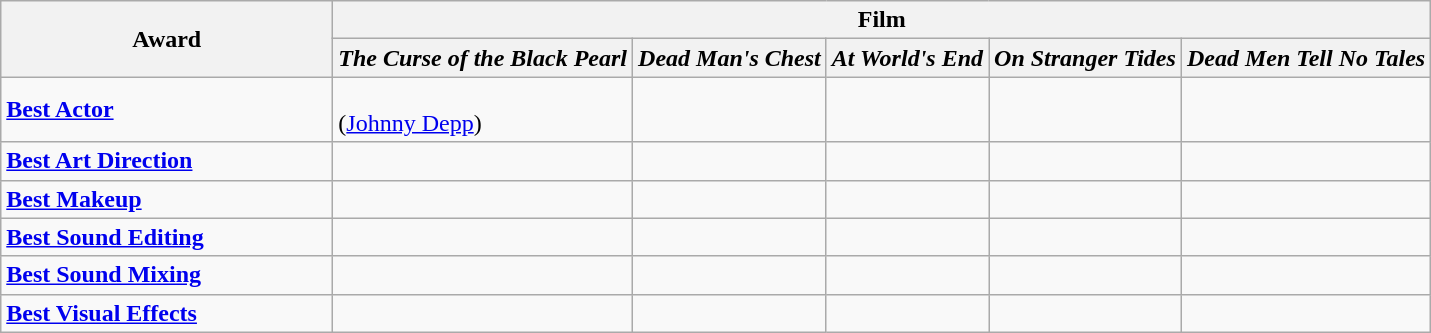<table class="wikitable" style="margin:left;">
<tr>
<th style="width:214px;" rowspan="2">Award</th>
<th colspan="5">Film</th>
</tr>
<tr>
<th><em>The Curse of the Black Pearl</em></th>
<th><em>Dead Man's Chest</em></th>
<th><em>At World's End</em></th>
<th><em>On Stranger Tides</em></th>
<th><em>Dead Men Tell No Tales</em></th>
</tr>
<tr>
<td><strong><a href='#'>Best Actor</a></strong></td>
<td><br>(<a href='#'>Johnny Depp</a>)</td>
<td></td>
<td></td>
<td></td>
<td></td>
</tr>
<tr>
<td><strong><a href='#'>Best Art Direction</a></strong></td>
<td></td>
<td></td>
<td></td>
<td></td>
<td></td>
</tr>
<tr>
<td><strong><a href='#'>Best Makeup</a></strong></td>
<td></td>
<td></td>
<td></td>
<td></td>
<td></td>
</tr>
<tr>
<td><strong><a href='#'>Best Sound Editing</a></strong></td>
<td></td>
<td></td>
<td></td>
<td></td>
<td></td>
</tr>
<tr>
<td><strong><a href='#'>Best Sound Mixing</a></strong></td>
<td></td>
<td></td>
<td></td>
<td></td>
<td></td>
</tr>
<tr>
<td><strong><a href='#'>Best Visual Effects</a></strong></td>
<td></td>
<td></td>
<td></td>
<td></td>
<td></td>
</tr>
</table>
